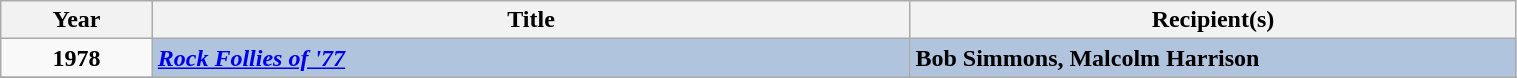<table class="wikitable" width="80%">
<tr>
<th width=5%>Year</th>
<th width=25%><strong>Title</strong></th>
<th width=20%><strong>Recipient(s)</strong></th>
</tr>
<tr>
<td rowspan="1" style="text-align:center;"><strong>1978</strong></td>
<td style="background:#B0C4DE;"><strong><em><a href='#'>Rock Follies of '77</a></em></strong></td>
<td style="background:#B0C4DE;"><strong>Bob Simmons, Malcolm Harrison</strong></td>
</tr>
<tr>
</tr>
</table>
